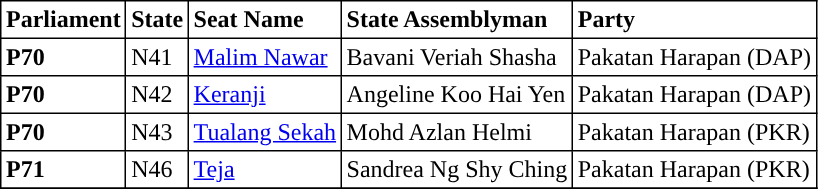<table class="toccolours sortable" border="1" cellpadding="3" style="border-collapse:collapse; text-align: left;">
<tr>
<th align="center">Parliament</th>
<th>State</th>
<th>Seat Name</th>
<th>State Assemblyman</th>
<th>Party</th>
</tr>
<tr>
<th align="left">P70</th>
<td>N41</td>
<td><a href='#'>Malim Nawar</a></td>
<td>Bavani Veriah Shasha</td>
<td>Pakatan Harapan (DAP)</td>
</tr>
<tr>
<th align="left">P70</th>
<td>N42</td>
<td><a href='#'>Keranji</a></td>
<td>Angeline Koo Hai Yen</td>
<td>Pakatan Harapan (DAP)</td>
</tr>
<tr>
<th align="left">P70</th>
<td>N43</td>
<td><a href='#'>Tualang Sekah</a></td>
<td>Mohd Azlan Helmi</td>
<td>Pakatan Harapan (PKR)</td>
</tr>
<tr>
<th align="left">P71</th>
<td>N46</td>
<td><a href='#'>Teja</a></td>
<td>Sandrea Ng Shy Ching</td>
<td>Pakatan Harapan (PKR)</td>
</tr>
<tr>
</tr>
</table>
